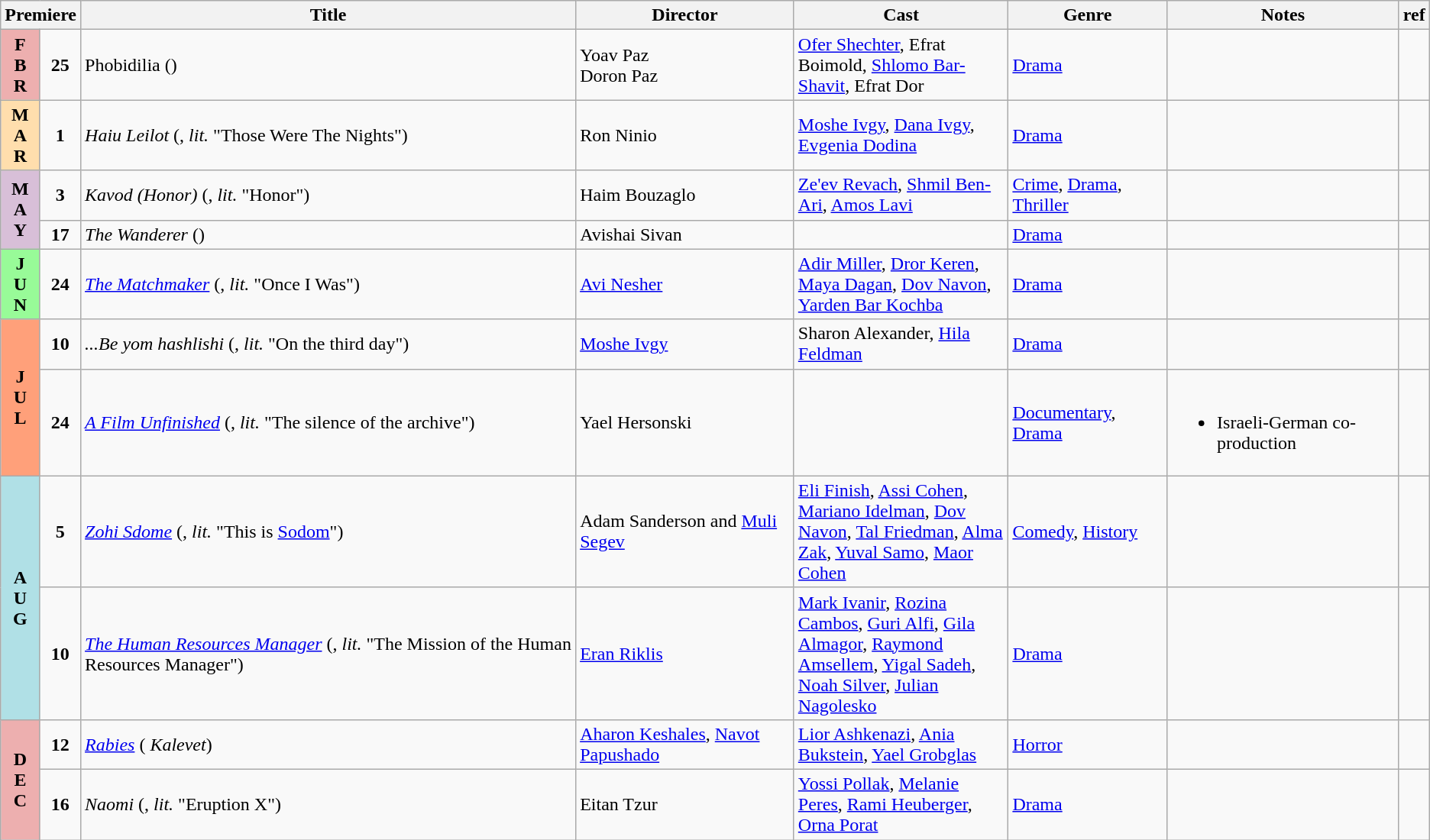<table class="wikitable">
<tr>
<th colspan="2"><strong>Premiere</strong></th>
<th>Title</th>
<th>Director</th>
<th width=15%>Cast</th>
<th>Genre</th>
<th>Notes</th>
<th>ref</th>
</tr>
<tr>
<td rowspan="1" align="center" style="background:#edafaf"><strong>F</strong><br><strong>B</strong><br><strong>R</strong></td>
<td rowspan="1" align="center"><strong>25</strong></td>
<td>Phobidilia ()</td>
<td>Yoav Paz<br>Doron Paz</td>
<td><a href='#'>Ofer Shechter</a>, Efrat Boimold, <a href='#'>Shlomo Bar-Shavit</a>, Efrat Dor</td>
<td><a href='#'>Drama</a></td>
<td></td>
<td></td>
</tr>
<tr>
<td rowspan="1" valign="center" align="center" style="background:#FFDEAD; textcolor:#000;"><strong>M<br>A<br>R</strong></td>
<td rowspan="1" align="center"><strong>1</strong></td>
<td><em>Haiu Leilot</em> (, <em>lit.</em> "Those Were The Nights")</td>
<td>Ron Ninio</td>
<td><a href='#'>Moshe Ivgy</a>, <a href='#'>Dana Ivgy</a>, <a href='#'>Evgenia Dodina</a></td>
<td><a href='#'>Drama</a></td>
<td></td>
<td></td>
</tr>
<tr>
<td rowspan="2" valign="center" align="center" style="background:thistle; textcolor:#000;"><strong>M<br>A<br>Y</strong></td>
<td rowspan="1" align="center"><strong>3</strong></td>
<td><em>Kavod (Honor)</em> (, <em>lit.</em> "Honor")</td>
<td>Haim Bouzaglo</td>
<td><a href='#'>Ze'ev Revach</a>, <a href='#'>Shmil Ben-Ari</a>, <a href='#'>Amos Lavi</a></td>
<td><a href='#'>Crime</a>, <a href='#'>Drama</a>, <a href='#'>Thriller</a></td>
<td></td>
<td></td>
</tr>
<tr>
<td rowspan="1" align="center"><strong>17</strong></td>
<td><em>The Wanderer</em> ()</td>
<td>Avishai Sivan</td>
<td></td>
<td><a href='#'>Drama</a></td>
<td></td>
<td></td>
</tr>
<tr>
<td rowspan="1" valign="center" align="center" style="background:#98fb98; textcolor:#000;"><strong>J<br>U<br>N</strong></td>
<td rowspan="1" align="center"><strong>24</strong></td>
<td><em><a href='#'>The Matchmaker</a></em> (, <em>lit.</em> "Once I Was")</td>
<td><a href='#'>Avi Nesher</a></td>
<td><a href='#'>Adir Miller</a>, <a href='#'>Dror Keren</a>, <a href='#'>Maya Dagan</a>, <a href='#'>Dov Navon</a>, <a href='#'>Yarden Bar Kochba</a></td>
<td><a href='#'>Drama</a></td>
<td></td>
<td></td>
</tr>
<tr>
<td rowspan="2" valign="center" align="center" style="background:#ffa07a; textcolor:#000;"><strong>J<br>U<br>L</strong></td>
<td rowspan="1" align="center"><strong>10</strong></td>
<td><em>...Be yom hashlishi</em> (, <em>lit.</em> "On the third day")</td>
<td><a href='#'>Moshe Ivgy</a></td>
<td>Sharon Alexander, <a href='#'>Hila Feldman</a></td>
<td><a href='#'>Drama</a></td>
<td></td>
<td></td>
</tr>
<tr>
<td rowspan="1" align="center"><strong>24</strong></td>
<td><em><a href='#'>A Film Unfinished</a></em> (, <em>lit.</em> "The silence of the archive")</td>
<td>Yael Hersonski</td>
<td></td>
<td><a href='#'>Documentary</a>, <a href='#'>Drama</a></td>
<td><br><ul><li>Israeli-German co-production</li></ul></td>
<td></td>
</tr>
<tr>
<td rowspan="2" valign="center" align="center" style="background:#B0E0E6; textcolor:#000;"><strong>A<br>U<br>G</strong></td>
<td rowspan="1" align="center"><strong>5</strong></td>
<td><em><a href='#'>Zohi Sdome</a></em> (, <em>lit.</em> "This is <a href='#'>Sodom</a>")</td>
<td>Adam Sanderson and <a href='#'>Muli Segev</a></td>
<td><a href='#'>Eli Finish</a>, <a href='#'>Assi Cohen</a>, <a href='#'>Mariano Idelman</a>, <a href='#'>Dov Navon</a>, <a href='#'>Tal Friedman</a>, <a href='#'>Alma Zak</a>, <a href='#'>Yuval Samo</a>, <a href='#'>Maor Cohen</a></td>
<td><a href='#'>Comedy</a>, <a href='#'>History</a></td>
<td></td>
<td></td>
</tr>
<tr>
<td rowspan="1" align="center"><strong>10</strong></td>
<td><em><a href='#'>The Human Resources Manager</a></em> (, <em>lit.</em> "The Mission of the Human Resources Manager")</td>
<td><a href='#'>Eran Riklis</a></td>
<td><a href='#'>Mark Ivanir</a>, <a href='#'>Rozina Cambos</a>, <a href='#'>Guri Alfi</a>, <a href='#'>Gila Almagor</a>, <a href='#'>Raymond Amsellem</a>, <a href='#'>Yigal Sadeh</a>, <a href='#'>Noah Silver</a>, <a href='#'>Julian Nagolesko</a></td>
<td><a href='#'>Drama</a></td>
<td></td>
<td></td>
</tr>
<tr>
<td rowspan="2" valign="center" align="center" style="background:#edafaf; textcolor:#000;"><strong>D<br>E<br>C</strong></td>
<td rowspan="1" align="center"><strong>12</strong></td>
<td><em><a href='#'>Rabies</a></em> ( <em>Kalevet</em>)</td>
<td><a href='#'>Aharon Keshales</a>, <a href='#'>Navot Papushado</a></td>
<td><a href='#'>Lior Ashkenazi</a>, <a href='#'>Ania Bukstein</a>, <a href='#'>Yael Grobglas</a></td>
<td><a href='#'>Horror</a></td>
<td></td>
<td></td>
</tr>
<tr>
<td rowspan="1" align="center"><strong>16</strong></td>
<td><em>Naomi</em> (, <em>lit.</em> "Eruption X")</td>
<td>Eitan Tzur</td>
<td><a href='#'>Yossi Pollak</a>, <a href='#'>Melanie Peres</a>, <a href='#'>Rami Heuberger</a>, <a href='#'>Orna Porat</a></td>
<td><a href='#'>Drama</a></td>
<td></td>
<td></td>
</tr>
</table>
